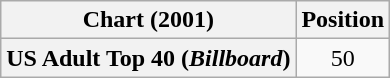<table class="wikitable plainrowheaders" style="text-align:center">
<tr>
<th>Chart (2001)</th>
<th>Position</th>
</tr>
<tr>
<th scope="row">US Adult Top 40 (<em>Billboard</em>)</th>
<td>50</td>
</tr>
</table>
